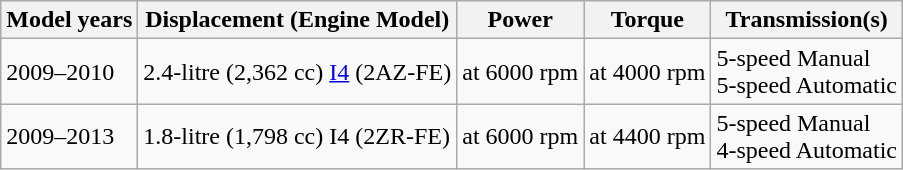<table class="wikitable">
<tr>
<th>Model years</th>
<th>Displacement (Engine Model)</th>
<th>Power</th>
<th>Torque</th>
<th>Transmission(s)</th>
</tr>
<tr>
<td>2009–2010</td>
<td>2.4-litre (2,362 cc) <a href='#'>I4</a> (2AZ-FE)</td>
<td> at 6000 rpm</td>
<td> at 4000 rpm</td>
<td>5-speed Manual <br> 5-speed Automatic</td>
</tr>
<tr>
<td>2009–2013</td>
<td>1.8-litre (1,798 cc) I4 (2ZR-FE)</td>
<td> at 6000 rpm</td>
<td> at 4400 rpm</td>
<td>5-speed Manual <br> 4-speed Automatic</td>
</tr>
</table>
